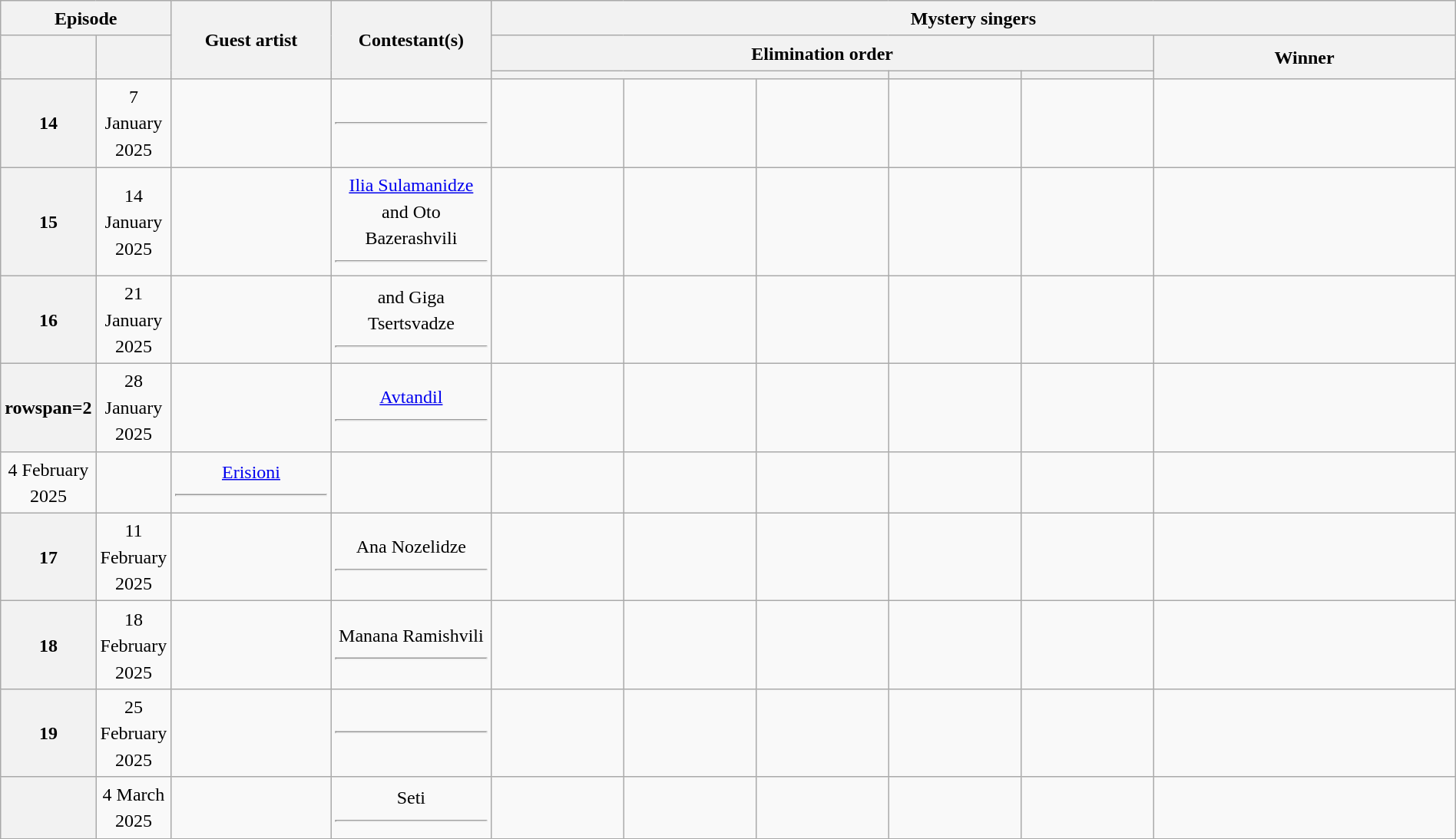<table class="wikitable plainrowheaders mw-collapsible" style="text-align:center; line-height:23px; width:100%;">
<tr>
<th colspan="2" width="1%">Episode</th>
<th rowspan="3" width="11%">Guest artist</th>
<th rowspan="3" width="11%">Contestant(s)</th>
<th colspan="6">Mystery singers<br></th>
</tr>
<tr>
<th rowspan="2"></th>
<th rowspan="2"></th>
<th colspan="5">Elimination order</th>
<th rowspan="2">Winner</th>
</tr>
<tr>
<th colspan="3"></th>
<th></th>
<th></th>
</tr>
<tr>
<th>14</th>
<td>7 January 2025</td>
<td><em></em></td>
<td><hr></td>
<td></td>
<td></td>
<td></td>
<td></td>
<td></td>
<td></td>
</tr>
<tr>
<th>15</th>
<td>14 January 2025</td>
<td><em></em></td>
<td><a href='#'>Ilia Sulamanidze</a> and Oto Bazerashvili<hr></td>
<td></td>
<td></td>
<td></td>
<td></td>
<td></td>
<td></td>
</tr>
<tr>
<th>16</th>
<td>21 January 2025</td>
<td></td>
<td> and Giga Tsertsvadze<hr></td>
<td></td>
<td></td>
<td></td>
<td></td>
<td></td>
<td></td>
</tr>
<tr>
<th>rowspan=2 </th>
<td>28 January 2025</td>
<td></td>
<td><a href='#'>Avtandil</a><hr></td>
<td></td>
<td></td>
<td></td>
<td></td>
<td></td>
<td></td>
</tr>
<tr>
<td>4 February 2025</td>
<td></td>
<td><a href='#'>Erisioni</a><br><hr></td>
<td></td>
<td></td>
<td></td>
<td></td>
<td></td>
<td></td>
</tr>
<tr>
<th>17</th>
<td>11 February 2025</td>
<td></td>
<td>Ana Nozelidze<hr></td>
<td></td>
<td></td>
<td></td>
<td></td>
<td></td>
<td></td>
</tr>
<tr>
<th>18</th>
<td>18 February 2025</td>
<td></td>
<td>Manana Ramishvili<hr></td>
<td></td>
<td></td>
<td></td>
<td></td>
<td></td>
<td></td>
</tr>
<tr>
<th>19</th>
<td>25 February 2025</td>
<td></td>
<td><hr></td>
<td></td>
<td></td>
<td></td>
<td></td>
<td></td>
<td></td>
</tr>
<tr>
<th></th>
<td>4 March 2025</td>
<td><em></em></td>
<td>Seti<hr></td>
<td></td>
<td></td>
<td></td>
<td></td>
<td></td>
<td></td>
</tr>
</table>
